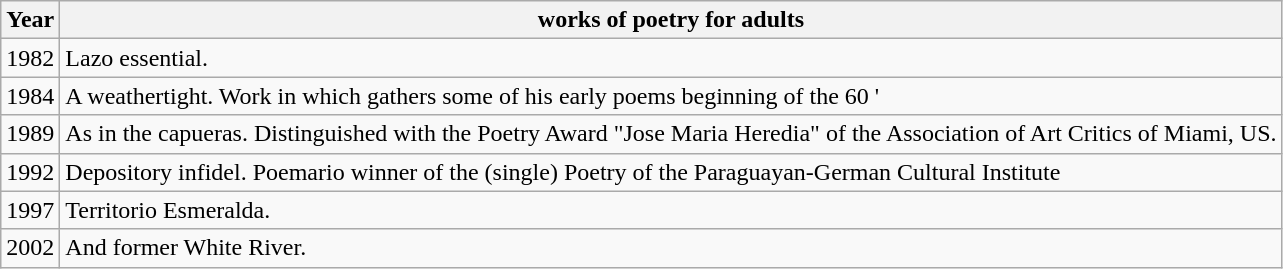<table class="wikitable">
<tr>
<th>Year</th>
<th>works of poetry for adults</th>
</tr>
<tr ------>
<td>1982</td>
<td>Lazo essential.</td>
</tr>
<tr -------->
<td>1984</td>
<td>A weathertight. Work in which gathers some of his early poems beginning of the 60 '</td>
</tr>
<tr -------->
<td>1989</td>
<td>As in the capueras. Distinguished with the Poetry Award "Jose Maria Heredia" of the Association of Art Critics of Miami, US.</td>
</tr>
<tr -------->
<td>1992</td>
<td>Depository infidel. Poemario winner of the (single) Poetry of the Paraguayan-German Cultural Institute</td>
</tr>
<tr -------->
<td>1997</td>
<td>Territorio Esmeralda.</td>
</tr>
<tr -------->
<td>2002</td>
<td>And former White River.</td>
</tr>
</table>
